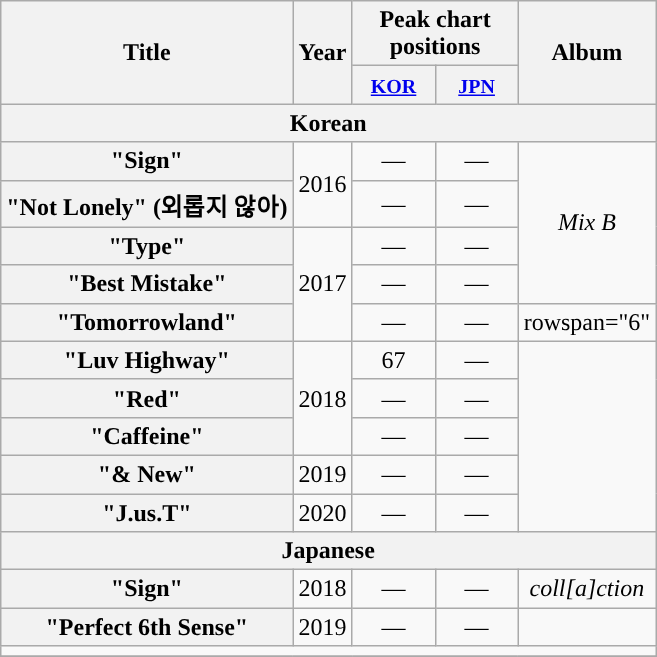<table class="wikitable plainrowheaders" style="text-align:center;">
<tr>
<th scope="col" rowspan="2">Title</th>
<th scope="col" rowspan="2">Year</th>
<th scope="col" colspan="2">Peak chart positions</th>
<th scope="col" rowspan="2">Album</th>
</tr>
<tr>
<th scope="col" style="width:3em;"><small><a href='#'>KOR</a></small><br></th>
<th scope="col" style="width:3em;"><small><a href='#'>JPN</a></small><br></th>
</tr>
<tr>
<th colspan="5">Korean</th>
</tr>
<tr>
<th scope="row">"Sign"<br></th>
<td rowspan="2">2016</td>
<td>—</td>
<td>—</td>
<td rowspan="4"><em>Mix B</em></td>
</tr>
<tr>
<th scope="row">"Not Lonely" (외롭지 않아)</th>
<td>—</td>
<td>—</td>
</tr>
<tr>
<th scope="row">"Type"<br></th>
<td rowspan="3">2017</td>
<td>—</td>
<td>—</td>
</tr>
<tr>
<th scope="row">"Best Mistake"</th>
<td>—</td>
<td>—</td>
</tr>
<tr>
<th scope="row">"Tomorrowland"</th>
<td>—</td>
<td>—</td>
<td>rowspan="6" </td>
</tr>
<tr>
<th scope="row">"Luv Highway"</th>
<td rowspan="3">2018</td>
<td>67</td>
<td>—</td>
</tr>
<tr>
<th scope="row">"Red"</th>
<td>—</td>
<td>—</td>
</tr>
<tr>
<th scope="row">"Caffeine"</th>
<td>—</td>
<td>—</td>
</tr>
<tr>
<th scope="row">"& New"</th>
<td>2019</td>
<td>—</td>
<td>—</td>
</tr>
<tr>
<th scope="row">"J.us.T"</th>
<td>2020</td>
<td>—</td>
<td>—</td>
</tr>
<tr>
<th colspan="5">Japanese</th>
</tr>
<tr>
<th scope="row">"Sign"<br></th>
<td>2018</td>
<td>—</td>
<td>—</td>
<td><em>coll[a]ction</em></td>
</tr>
<tr>
<th scope="row">"Perfect 6th Sense"</th>
<td>2019</td>
<td>—</td>
<td>—</td>
<td></td>
</tr>
<tr>
<td colspan="5"></td>
</tr>
<tr>
</tr>
</table>
